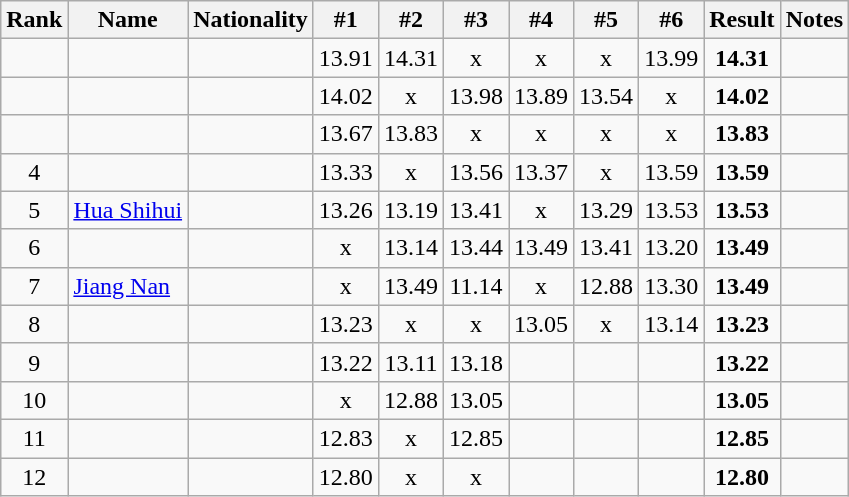<table class="wikitable sortable" style="text-align:center">
<tr>
<th>Rank</th>
<th>Name</th>
<th>Nationality</th>
<th>#1</th>
<th>#2</th>
<th>#3</th>
<th>#4</th>
<th>#5</th>
<th>#6</th>
<th>Result</th>
<th>Notes</th>
</tr>
<tr>
<td></td>
<td align=left></td>
<td align=left></td>
<td>13.91</td>
<td>14.31</td>
<td>x</td>
<td>x</td>
<td>x</td>
<td>13.99</td>
<td><strong>14.31</strong></td>
<td></td>
</tr>
<tr>
<td></td>
<td align=left></td>
<td align=left></td>
<td>14.02</td>
<td>x</td>
<td>13.98</td>
<td>13.89</td>
<td>13.54</td>
<td>x</td>
<td><strong>14.02</strong></td>
<td></td>
</tr>
<tr>
<td></td>
<td align=left></td>
<td align=left></td>
<td>13.67</td>
<td>13.83</td>
<td>x</td>
<td>x</td>
<td>x</td>
<td>x</td>
<td><strong>13.83</strong></td>
<td></td>
</tr>
<tr>
<td>4</td>
<td align=left></td>
<td align=left></td>
<td>13.33</td>
<td>x</td>
<td>13.56</td>
<td>13.37</td>
<td>x</td>
<td>13.59</td>
<td><strong>13.59</strong></td>
<td></td>
</tr>
<tr>
<td>5</td>
<td align=left><a href='#'>Hua Shihui</a></td>
<td align=left></td>
<td>13.26</td>
<td>13.19</td>
<td>13.41</td>
<td>x</td>
<td>13.29</td>
<td>13.53</td>
<td><strong>13.53</strong></td>
<td></td>
</tr>
<tr>
<td>6</td>
<td align=left></td>
<td align=left></td>
<td>x</td>
<td>13.14</td>
<td>13.44</td>
<td>13.49</td>
<td>13.41</td>
<td>13.20</td>
<td><strong>13.49</strong></td>
<td></td>
</tr>
<tr>
<td>7</td>
<td align=left><a href='#'>Jiang Nan</a></td>
<td align=left></td>
<td>x</td>
<td>13.49</td>
<td>11.14</td>
<td>x</td>
<td>12.88</td>
<td>13.30</td>
<td><strong>13.49</strong></td>
<td></td>
</tr>
<tr>
<td>8</td>
<td align=left></td>
<td align=left></td>
<td>13.23</td>
<td>x</td>
<td>x</td>
<td>13.05</td>
<td>x</td>
<td>13.14</td>
<td><strong>13.23</strong></td>
<td></td>
</tr>
<tr>
<td>9</td>
<td align=left></td>
<td align=left></td>
<td>13.22</td>
<td>13.11</td>
<td>13.18</td>
<td></td>
<td></td>
<td></td>
<td><strong>13.22</strong></td>
<td></td>
</tr>
<tr>
<td>10</td>
<td align=left></td>
<td align=left></td>
<td>x</td>
<td>12.88</td>
<td>13.05</td>
<td></td>
<td></td>
<td></td>
<td><strong>13.05</strong></td>
<td></td>
</tr>
<tr>
<td>11</td>
<td align=left></td>
<td align=left></td>
<td>12.83</td>
<td>x</td>
<td>12.85</td>
<td></td>
<td></td>
<td></td>
<td><strong>12.85</strong></td>
<td></td>
</tr>
<tr>
<td>12</td>
<td align=left></td>
<td align=left></td>
<td>12.80</td>
<td>x</td>
<td>x</td>
<td></td>
<td></td>
<td></td>
<td><strong>12.80</strong></td>
<td></td>
</tr>
</table>
